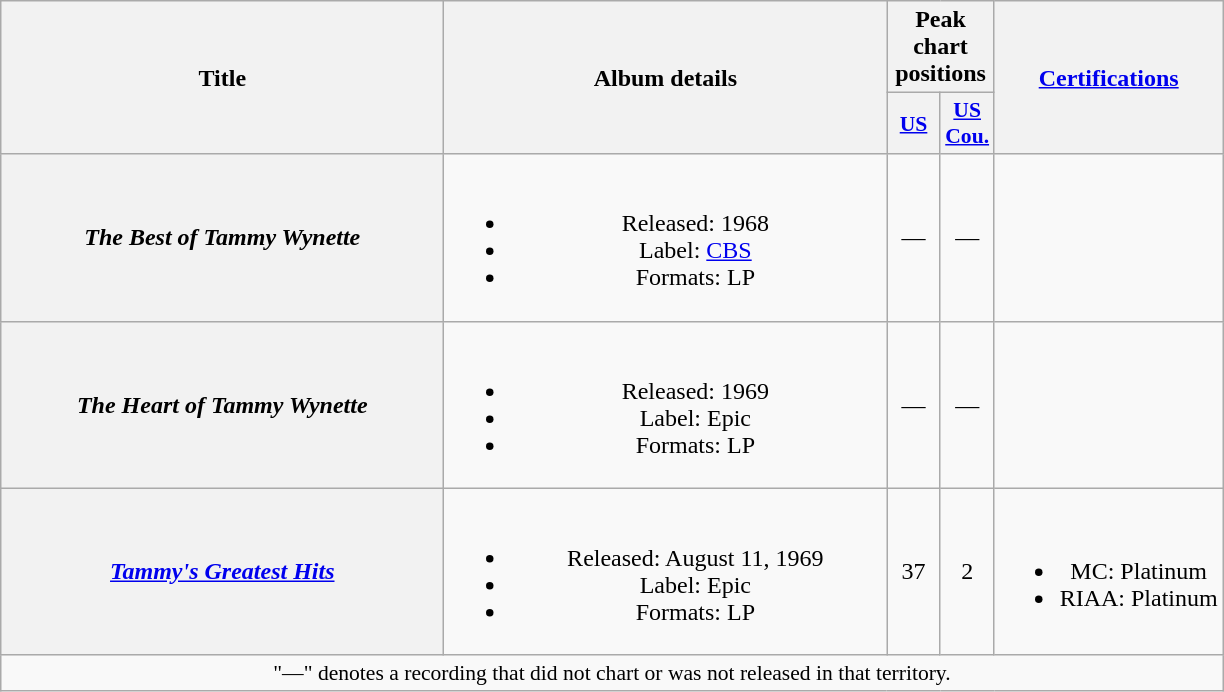<table class="wikitable plainrowheaders" style="text-align:center;">
<tr>
<th scope="col" rowspan="2" style="width:18em;">Title</th>
<th scope="col" rowspan="2" style="width:18em;">Album details</th>
<th scope="col" colspan="2">Peak chart<br>positions</th>
<th scope="col" rowspan="2"><a href='#'>Certifications</a></th>
</tr>
<tr>
<th scope="col" style="width:2em;font-size:90%;"><a href='#'>US</a><br></th>
<th scope="col" style="width:2em;font-size:90%;"><a href='#'>US<br>Cou.</a><br></th>
</tr>
<tr>
<th scope="row"><em>The Best of Tammy Wynette</em></th>
<td><br><ul><li>Released: 1968</li><li>Label: <a href='#'>CBS</a></li><li>Formats: LP</li></ul></td>
<td>—</td>
<td>—</td>
<td></td>
</tr>
<tr>
<th scope="row"><em>The Heart of Tammy Wynette</em></th>
<td><br><ul><li>Released: 1969</li><li>Label: Epic</li><li>Formats: LP</li></ul></td>
<td>—</td>
<td>—</td>
<td></td>
</tr>
<tr>
<th scope="row"><em><a href='#'>Tammy's Greatest Hits</a></em></th>
<td><br><ul><li>Released: August 11, 1969</li><li>Label: Epic</li><li>Formats: LP</li></ul></td>
<td>37</td>
<td>2</td>
<td><br><ul><li>MC: Platinum</li><li>RIAA: Platinum</li></ul></td>
</tr>
<tr>
<td colspan="5" style="font-size:90%">"—" denotes a recording that did not chart or was not released in that territory.</td>
</tr>
</table>
